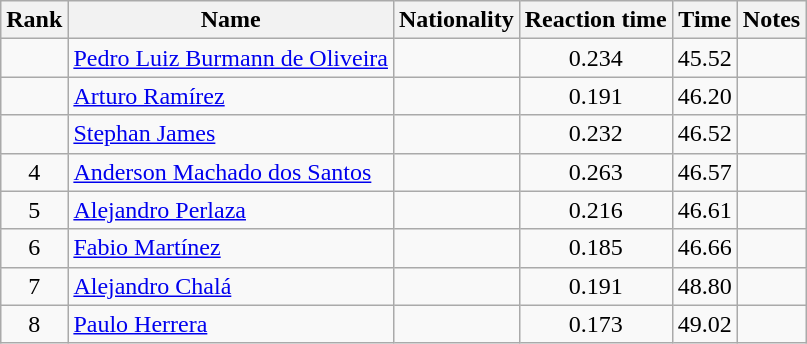<table class="wikitable sortable" style="text-align:center">
<tr>
<th>Rank</th>
<th>Name</th>
<th>Nationality</th>
<th>Reaction time</th>
<th>Time</th>
<th>Notes</th>
</tr>
<tr>
<td align=center></td>
<td align=left><a href='#'>Pedro Luiz Burmann de Oliveira</a></td>
<td align=left></td>
<td>0.234</td>
<td>45.52</td>
<td></td>
</tr>
<tr>
<td align=center></td>
<td align=left><a href='#'>Arturo Ramírez</a></td>
<td align=left></td>
<td>0.191</td>
<td>46.20</td>
<td></td>
</tr>
<tr>
<td align=center></td>
<td align=left><a href='#'>Stephan James</a></td>
<td align=left></td>
<td>0.232</td>
<td>46.52</td>
<td></td>
</tr>
<tr>
<td align=center>4</td>
<td align=left><a href='#'>Anderson Machado dos Santos</a></td>
<td align=left></td>
<td>0.263</td>
<td>46.57</td>
<td></td>
</tr>
<tr>
<td align=center>5</td>
<td align=left><a href='#'>Alejandro Perlaza</a></td>
<td align=left></td>
<td>0.216</td>
<td>46.61</td>
<td></td>
</tr>
<tr>
<td align=center>6</td>
<td align=left><a href='#'>Fabio Martínez</a></td>
<td align=left></td>
<td>0.185</td>
<td>46.66</td>
<td></td>
</tr>
<tr>
<td align=center>7</td>
<td align=left><a href='#'>Alejandro Chalá</a></td>
<td align=left></td>
<td>0.191</td>
<td>48.80</td>
<td></td>
</tr>
<tr>
<td align=center>8</td>
<td align=left><a href='#'>Paulo Herrera</a></td>
<td align=left></td>
<td>0.173</td>
<td>49.02</td>
<td></td>
</tr>
</table>
